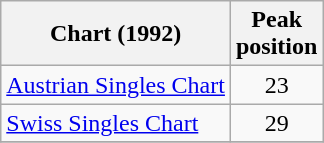<table class="wikitable sortable">
<tr>
<th>Chart (1992)</th>
<th>Peak<br>position</th>
</tr>
<tr>
<td><a href='#'>Austrian Singles Chart</a></td>
<td align="center">23</td>
</tr>
<tr>
<td><a href='#'>Swiss Singles Chart</a></td>
<td align="center">29</td>
</tr>
<tr>
</tr>
</table>
